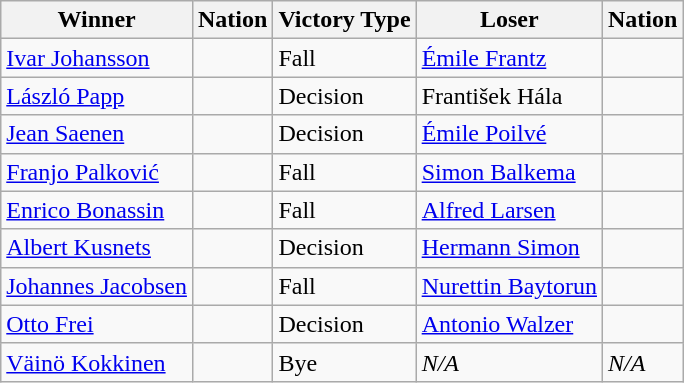<table class="wikitable sortable" style="text-align:left;">
<tr>
<th>Winner</th>
<th>Nation</th>
<th>Victory Type</th>
<th>Loser</th>
<th>Nation</th>
</tr>
<tr>
<td><a href='#'>Ivar Johansson</a></td>
<td></td>
<td>Fall</td>
<td><a href='#'>Émile Frantz</a></td>
<td></td>
</tr>
<tr>
<td><a href='#'>László Papp</a></td>
<td></td>
<td>Decision</td>
<td>František Hála</td>
<td></td>
</tr>
<tr>
<td><a href='#'>Jean Saenen</a></td>
<td></td>
<td>Decision</td>
<td><a href='#'>Émile Poilvé</a></td>
<td></td>
</tr>
<tr>
<td><a href='#'>Franjo Palković</a></td>
<td></td>
<td>Fall</td>
<td><a href='#'>Simon Balkema</a></td>
<td></td>
</tr>
<tr>
<td><a href='#'>Enrico Bonassin</a></td>
<td></td>
<td>Fall</td>
<td><a href='#'>Alfred Larsen</a></td>
<td></td>
</tr>
<tr>
<td><a href='#'>Albert Kusnets</a></td>
<td></td>
<td>Decision</td>
<td><a href='#'>Hermann Simon</a></td>
<td></td>
</tr>
<tr>
<td><a href='#'>Johannes Jacobsen</a></td>
<td></td>
<td>Fall</td>
<td><a href='#'>Nurettin Baytorun</a></td>
<td></td>
</tr>
<tr>
<td><a href='#'>Otto Frei</a></td>
<td></td>
<td>Decision</td>
<td><a href='#'>Antonio Walzer</a></td>
<td></td>
</tr>
<tr>
<td><a href='#'>Väinö Kokkinen</a></td>
<td></td>
<td>Bye</td>
<td><em>N/A</em></td>
<td><em>N/A</em></td>
</tr>
</table>
